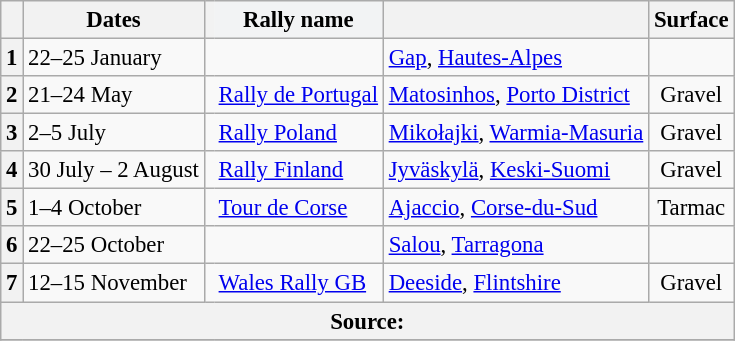<table class="wikitable" style="font-size: 95%;">
<tr>
<th></th>
<th>Dates</th>
<th style="border-right:0px"></th>
<th style="border-left:0px; background: #F2F3F4;" ;align="left">Rally name</th>
<th></th>
<th>Surface</th>
</tr>
<tr>
<th>1</th>
<td>22–25 January</td>
<td style="border-right:0px"></td>
<td style="border-left:0px"></td>
<td><a href='#'>Gap</a>, <a href='#'>Hautes-Alpes</a></td>
<td align="center"></td>
</tr>
<tr>
<th>2</th>
<td>21–24 May</td>
<td style="border-right:0px"></td>
<td style="border-left:0px"><a href='#'>Rally de Portugal</a></td>
<td><a href='#'>Matosinhos</a>, <a href='#'>Porto District</a></td>
<td align="center">Gravel</td>
</tr>
<tr>
<th>3</th>
<td>2–5 July</td>
<td style="border-right:0px"></td>
<td style="border-left:0px"><a href='#'>Rally Poland</a></td>
<td><a href='#'>Mikołajki</a>, <a href='#'>Warmia-Masuria</a></td>
<td align="center">Gravel</td>
</tr>
<tr>
<th>4</th>
<td>30 July – 2 August</td>
<td style="border-right:0px"></td>
<td style="border-left:0px"><a href='#'>Rally Finland</a></td>
<td><a href='#'>Jyväskylä</a>, <a href='#'>Keski-Suomi</a></td>
<td align="center">Gravel</td>
</tr>
<tr>
<th>5</th>
<td>1–4 October</td>
<td style="border-right:0px"></td>
<td style="border-left:0px"><a href='#'>Tour de Corse</a></td>
<td><a href='#'>Ajaccio</a>, <a href='#'>Corse-du-Sud</a></td>
<td align="center">Tarmac</td>
</tr>
<tr>
<th>6</th>
<td>22–25 October</td>
<td style="border-right:0px"></td>
<td style="border-left:0px"></td>
<td><a href='#'>Salou</a>, <a href='#'>Tarragona</a></td>
<td align="center"></td>
</tr>
<tr>
<th>7</th>
<td>12–15 November</td>
<td style="border-right:0px"></td>
<td style="border-left:0px"><a href='#'>Wales Rally GB</a></td>
<td><a href='#'>Deeside</a>, <a href='#'>Flintshire</a></td>
<td align="center">Gravel</td>
</tr>
<tr>
<th colspan="6">Source:</th>
</tr>
<tr>
</tr>
</table>
